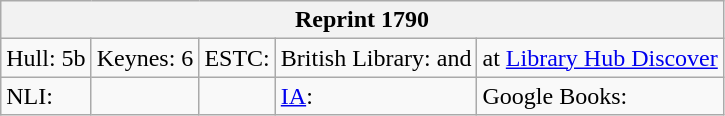<table class= "wikitable">
<tr>
<th colspan=5>Reprint 1790</th>
</tr>
<tr style="vertical-align: top;">
<td>Hull: 5b</td>
<td>Keynes: 6</td>
<td>ESTC: </td>
<td>British Library:  and </td>
<td> at <a href='#'>Library Hub Discover</a></td>
</tr>
<tr style="vertical-align: top;">
<td>NLI: </td>
<td></td>
<td></td>
<td><a href='#'>IA</a>: </td>
<td>Google Books:  </td>
</tr>
</table>
